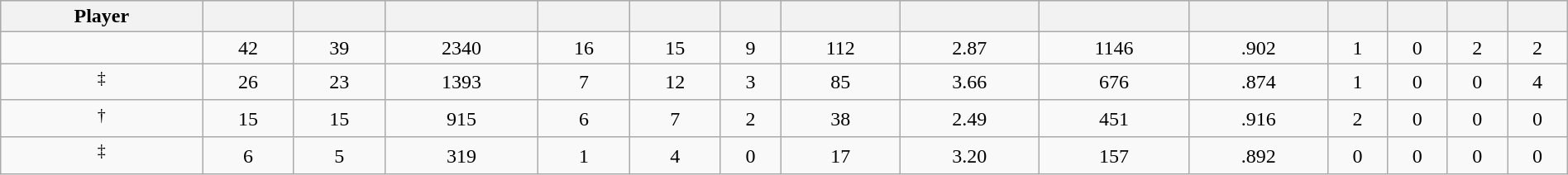<table class="wikitable sortable" style="width:100%;">
<tr style="text-align:center; background:#ddd;">
<th>Player</th>
<th></th>
<th></th>
<th></th>
<th></th>
<th></th>
<th></th>
<th></th>
<th></th>
<th></th>
<th></th>
<th></th>
<th></th>
<th></th>
<th></th>
</tr>
<tr align=center>
<td></td>
<td>42</td>
<td>39</td>
<td>2340</td>
<td>16</td>
<td>15</td>
<td>9</td>
<td>112</td>
<td>2.87</td>
<td>1146</td>
<td>.902</td>
<td>1</td>
<td>0</td>
<td>2</td>
<td>2</td>
</tr>
<tr align=center>
<td><sup>‡</sup></td>
<td>26</td>
<td>23</td>
<td>1393</td>
<td>7</td>
<td>12</td>
<td>3</td>
<td>85</td>
<td>3.66</td>
<td>676</td>
<td>.874</td>
<td>1</td>
<td>0</td>
<td>0</td>
<td>4</td>
</tr>
<tr align=center>
<td><sup>†</sup></td>
<td>15</td>
<td>15</td>
<td>915</td>
<td>6</td>
<td>7</td>
<td>2</td>
<td>38</td>
<td>2.49</td>
<td>451</td>
<td>.916</td>
<td>2</td>
<td>0</td>
<td>0</td>
<td>0</td>
</tr>
<tr align=center>
<td><sup>‡</sup></td>
<td>6</td>
<td>5</td>
<td>319</td>
<td>1</td>
<td>4</td>
<td>0</td>
<td>17</td>
<td>3.20</td>
<td>157</td>
<td>.892</td>
<td>0</td>
<td>0</td>
<td>0</td>
<td>0</td>
</tr>
</table>
